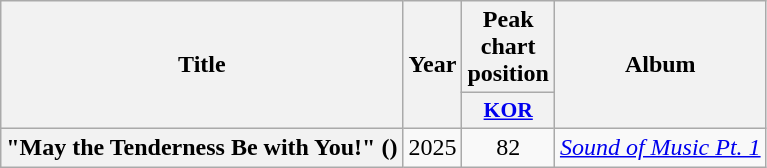<table class="wikitable plainrowheaders" style="text-align:center">
<tr>
<th scope="col" rowspan="2">Title</th>
<th scope="col" rowspan="2">Year</th>
<th scope="col">Peak chart position</th>
<th scope="col" rowspan="2">Album</th>
</tr>
<tr>
<th scope="col" style="font-size:90%; width:3em"><a href='#'>KOR</a><br></th>
</tr>
<tr>
<th scope="row">"May the Tenderness Be with You!" ()<br></th>
<td>2025</td>
<td>82</td>
<td><em><a href='#'>Sound of Music Pt. 1</a></em></td>
</tr>
</table>
